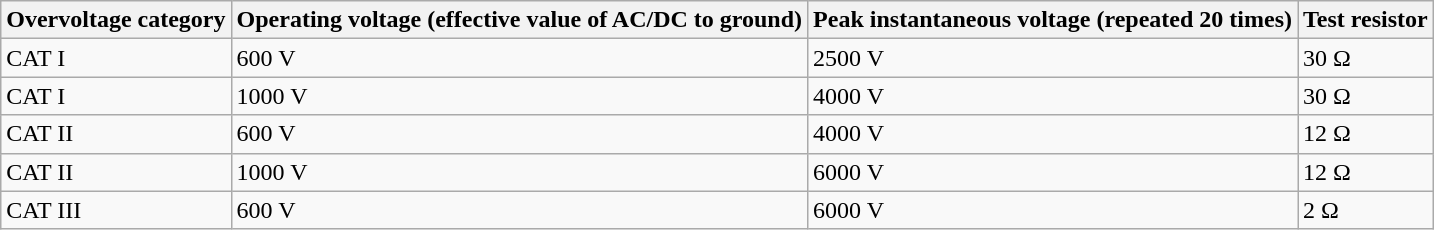<table class="wikitable">
<tr>
<th>Overvoltage category</th>
<th>Operating voltage (effective value of AC/DC to ground)</th>
<th>Peak instantaneous voltage (repeated 20 times)</th>
<th>Test resistor</th>
</tr>
<tr>
<td>CAT I</td>
<td>600 V</td>
<td>2500 V</td>
<td>30 Ω</td>
</tr>
<tr>
<td>CAT I</td>
<td>1000 V</td>
<td>4000 V</td>
<td>30 Ω</td>
</tr>
<tr>
<td>CAT II</td>
<td>600 V</td>
<td>4000 V</td>
<td>12 Ω</td>
</tr>
<tr>
<td>CAT II</td>
<td>1000 V</td>
<td>6000 V</td>
<td>12 Ω</td>
</tr>
<tr>
<td>CAT III</td>
<td>600 V</td>
<td>6000 V</td>
<td>2 Ω</td>
</tr>
</table>
